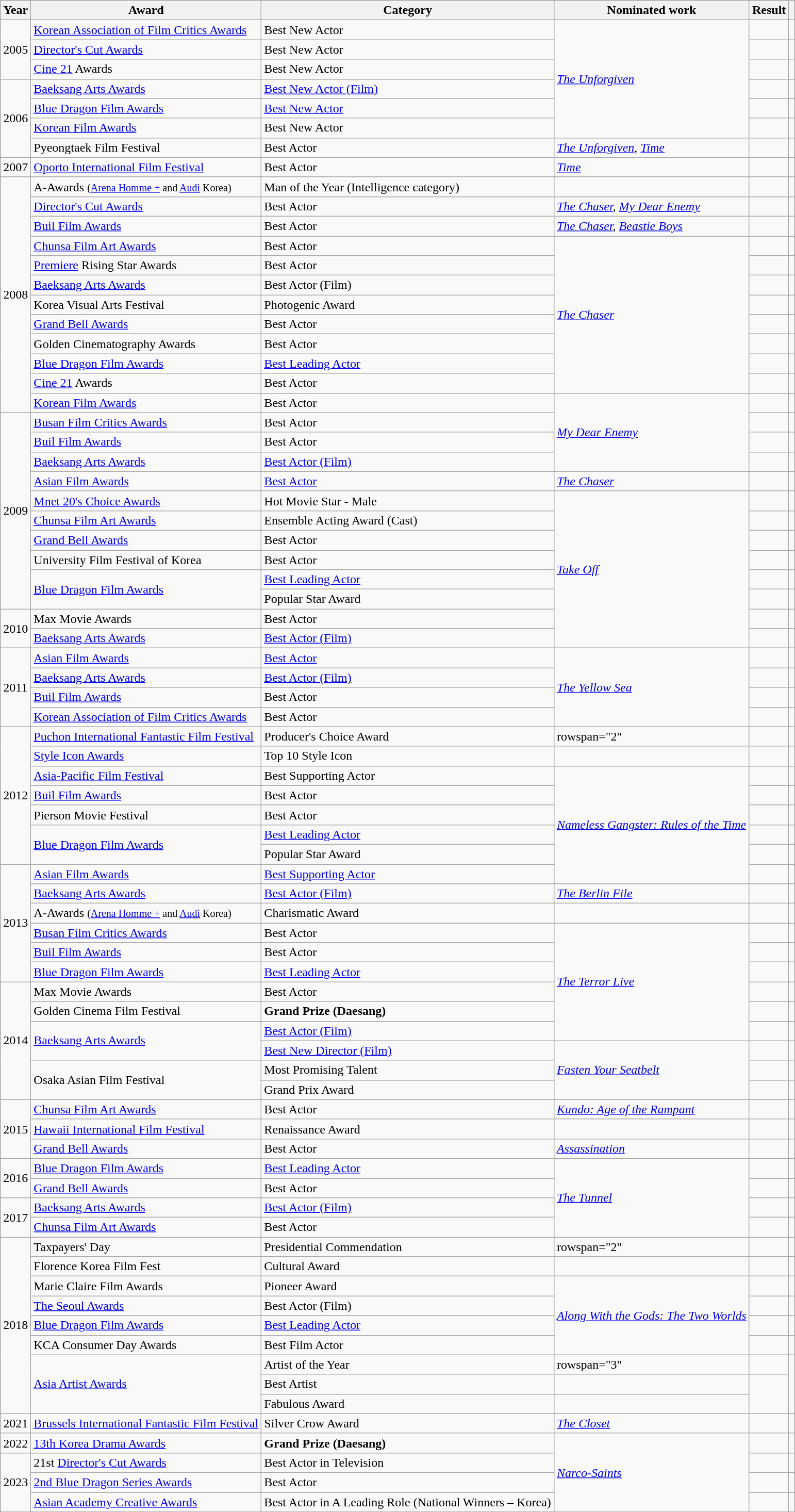<table class="wikitable sortable">
<tr>
<th>Year</th>
<th>Award</th>
<th>Category</th>
<th>Nominated work</th>
<th>Result</th>
<th class="unsortable"></th>
</tr>
<tr>
<td rowspan="3">2005</td>
<td><a href='#'>Korean Association of Film Critics Awards</a></td>
<td>Best New Actor</td>
<td rowspan="6"><em><a href='#'>The Unforgiven</a></em></td>
<td></td>
<td></td>
</tr>
<tr>
<td><a href='#'>Director's Cut Awards</a></td>
<td>Best New Actor</td>
<td></td>
<td align="center"></td>
</tr>
<tr>
<td><a href='#'>Cine 21</a> Awards</td>
<td>Best New Actor</td>
<td></td>
<td></td>
</tr>
<tr>
<td rowspan="4">2006</td>
<td><a href='#'>Baeksang Arts Awards</a></td>
<td><a href='#'>Best New Actor (Film)</a></td>
<td></td>
<td></td>
</tr>
<tr>
<td><a href='#'>Blue Dragon Film Awards</a></td>
<td><a href='#'>Best New Actor</a></td>
<td></td>
<td></td>
</tr>
<tr>
<td><a href='#'>Korean Film Awards</a></td>
<td>Best New Actor</td>
<td></td>
<td></td>
</tr>
<tr>
<td>Pyeongtaek Film Festival</td>
<td>Best Actor</td>
<td><em><a href='#'>The Unforgiven</a>, <a href='#'>Time</a></em></td>
<td></td>
<td></td>
</tr>
<tr>
<td>2007</td>
<td><a href='#'>Oporto International Film Festival</a></td>
<td>Best Actor</td>
<td><em><a href='#'>Time</a></em></td>
<td></td>
<td align="center"></td>
</tr>
<tr>
<td rowspan="12">2008</td>
<td>A-Awards <small>(<a href='#'>Arena Homme +</a> and <a href='#'>Audi</a> Korea)</small></td>
<td>Man of the Year (Intelligence category)</td>
<td></td>
<td></td>
<td align="center"></td>
</tr>
<tr>
<td><a href='#'>Director's Cut Awards</a></td>
<td>Best Actor</td>
<td><em><a href='#'>The Chaser</a>, <a href='#'>My Dear Enemy</a></em></td>
<td></td>
<td align="center"></td>
</tr>
<tr>
<td><a href='#'>Buil Film Awards</a></td>
<td>Best Actor</td>
<td><em><a href='#'>The Chaser</a>, <a href='#'>Beastie Boys</a></em></td>
<td></td>
<td></td>
</tr>
<tr>
<td><a href='#'>Chunsa Film Art Awards</a></td>
<td>Best Actor</td>
<td rowspan="8"><em><a href='#'>The Chaser</a></em></td>
<td></td>
<td></td>
</tr>
<tr>
<td><a href='#'>Premiere</a> Rising Star Awards</td>
<td>Best Actor</td>
<td></td>
<td align="center"></td>
</tr>
<tr>
<td><a href='#'>Baeksang Arts Awards</a></td>
<td>Best Actor (Film)</td>
<td></td>
<td></td>
</tr>
<tr>
<td>Korea Visual Arts Festival</td>
<td>Photogenic Award</td>
<td></td>
<td align="center"></td>
</tr>
<tr>
<td><a href='#'>Grand Bell Awards</a></td>
<td>Best Actor</td>
<td></td>
<td></td>
</tr>
<tr>
<td>Golden Cinematography Awards</td>
<td>Best Actor</td>
<td></td>
<td align="center"></td>
</tr>
<tr>
<td><a href='#'>Blue Dragon Film Awards</a></td>
<td><a href='#'>Best Leading Actor</a></td>
<td></td>
<td></td>
</tr>
<tr>
<td><a href='#'>Cine 21</a> Awards</td>
<td>Best Actor</td>
<td></td>
<td></td>
</tr>
<tr>
<td><a href='#'>Korean Film Awards</a></td>
<td>Best Actor</td>
<td rowspan="4"><em><a href='#'>My Dear Enemy</a></em></td>
<td></td>
<td></td>
</tr>
<tr>
<td rowspan="10">2009</td>
<td><a href='#'>Busan Film Critics Awards</a></td>
<td>Best Actor</td>
<td></td>
<td align="center"></td>
</tr>
<tr>
<td><a href='#'>Buil Film Awards</a></td>
<td>Best Actor</td>
<td></td>
<td></td>
</tr>
<tr>
<td><a href='#'>Baeksang Arts Awards</a></td>
<td><a href='#'>Best Actor (Film)</a></td>
<td></td>
<td></td>
</tr>
<tr>
<td><a href='#'>Asian Film Awards</a></td>
<td><a href='#'>Best Actor</a></td>
<td><em><a href='#'>The Chaser</a></em></td>
<td></td>
<td></td>
</tr>
<tr>
<td><a href='#'>Mnet 20's Choice Awards</a></td>
<td>Hot Movie Star - Male</td>
<td rowspan="8"><em><a href='#'>Take Off</a></em></td>
<td></td>
<td></td>
</tr>
<tr>
<td><a href='#'>Chunsa Film Art Awards</a></td>
<td>Ensemble Acting Award (Cast)</td>
<td></td>
<td></td>
</tr>
<tr>
<td><a href='#'>Grand Bell Awards</a></td>
<td>Best Actor</td>
<td></td>
<td></td>
</tr>
<tr>
<td>University Film Festival of Korea</td>
<td>Best Actor</td>
<td></td>
<td align="center"></td>
</tr>
<tr>
<td rowspan="2"><a href='#'>Blue Dragon Film Awards</a></td>
<td><a href='#'>Best Leading Actor</a></td>
<td></td>
<td></td>
</tr>
<tr>
<td>Popular Star Award</td>
<td></td>
<td></td>
</tr>
<tr>
<td rowspan="2">2010</td>
<td>Max Movie Awards</td>
<td>Best Actor</td>
<td></td>
<td align="center"></td>
</tr>
<tr>
<td><a href='#'>Baeksang Arts Awards</a></td>
<td><a href='#'>Best Actor (Film)</a></td>
<td></td>
<td align="center"></td>
</tr>
<tr>
<td rowspan="4">2011</td>
<td><a href='#'>Asian Film Awards</a></td>
<td><a href='#'>Best Actor</a></td>
<td rowspan="4"><em><a href='#'>The Yellow Sea</a></em></td>
<td></td>
<td align="center"></td>
</tr>
<tr>
<td><a href='#'>Baeksang Arts Awards</a></td>
<td><a href='#'>Best Actor (Film)</a></td>
<td></td>
<td align="center"></td>
</tr>
<tr>
<td><a href='#'>Buil Film Awards</a></td>
<td>Best Actor</td>
<td></td>
<td></td>
</tr>
<tr>
<td><a href='#'>Korean Association of Film Critics Awards</a></td>
<td>Best Actor</td>
<td></td>
<td align="center"></td>
</tr>
<tr>
<td rowspan="7">2012</td>
<td><a href='#'>Puchon International Fantastic Film Festival</a></td>
<td>Producer's Choice Award</td>
<td>rowspan="2" </td>
<td></td>
<td align="center"></td>
</tr>
<tr>
<td><a href='#'>Style Icon Awards</a></td>
<td>Top 10 Style Icon</td>
<td></td>
<td></td>
</tr>
<tr>
<td><a href='#'>Asia-Pacific Film Festival</a></td>
<td>Best Supporting Actor</td>
<td rowspan="6"><em><a href='#'>Nameless Gangster: Rules of the Time</a></em></td>
<td></td>
<td></td>
</tr>
<tr>
<td><a href='#'>Buil Film Awards</a></td>
<td>Best Actor</td>
<td></td>
<td></td>
</tr>
<tr>
<td>Pierson Movie Festival</td>
<td>Best Actor</td>
<td></td>
<td align="center"></td>
</tr>
<tr>
<td rowspan="2"><a href='#'>Blue Dragon Film Awards</a></td>
<td><a href='#'>Best Leading Actor</a></td>
<td></td>
<td></td>
</tr>
<tr>
<td>Popular Star Award</td>
<td></td>
<td align="center"></td>
</tr>
<tr>
<td rowspan="6">2013</td>
<td><a href='#'>Asian Film Awards</a></td>
<td><a href='#'>Best Supporting Actor</a></td>
<td></td>
<td></td>
</tr>
<tr>
<td><a href='#'>Baeksang Arts Awards</a></td>
<td><a href='#'>Best Actor (Film)</a></td>
<td><em><a href='#'>The Berlin File</a></em></td>
<td></td>
<td align="center"></td>
</tr>
<tr>
<td>A-Awards <small>(<a href='#'>Arena Homme +</a> and <a href='#'>Audi</a> Korea)</small></td>
<td>Charismatic Award</td>
<td></td>
<td></td>
<td></td>
</tr>
<tr>
<td><a href='#'>Busan Film Critics Awards</a></td>
<td>Best Actor</td>
<td rowspan="6"><em><a href='#'>The Terror Live</a></em></td>
<td></td>
<td></td>
</tr>
<tr>
<td><a href='#'>Buil Film Awards</a></td>
<td>Best Actor</td>
<td></td>
<td></td>
</tr>
<tr>
<td><a href='#'>Blue Dragon Film Awards</a></td>
<td><a href='#'>Best Leading Actor</a></td>
<td></td>
<td></td>
</tr>
<tr>
<td rowspan="6">2014</td>
<td>Max Movie Awards</td>
<td>Best Actor</td>
<td></td>
<td></td>
</tr>
<tr>
<td>Golden Cinema Film Festival</td>
<td><strong>Grand Prize (Daesang)</strong></td>
<td></td>
<td></td>
</tr>
<tr>
<td rowspan="2"><a href='#'>Baeksang Arts Awards</a></td>
<td><a href='#'>Best Actor (Film)</a></td>
<td></td>
<td></td>
</tr>
<tr>
<td><a href='#'>Best New Director (Film)</a></td>
<td rowspan="3"><em><a href='#'>Fasten Your Seatbelt</a></em></td>
<td></td>
<td></td>
</tr>
<tr>
<td rowspan="2">Osaka Asian Film Festival</td>
<td>Most Promising Talent</td>
<td></td>
<td align="center"></td>
</tr>
<tr>
<td>Grand Prix Award</td>
<td></td>
<td></td>
</tr>
<tr>
<td rowspan="3">2015</td>
<td><a href='#'>Chunsa Film Art Awards</a></td>
<td>Best Actor</td>
<td><em><a href='#'>Kundo: Age of the Rampant</a></em></td>
<td></td>
<td align="center"></td>
</tr>
<tr>
<td><a href='#'>Hawaii International Film Festival</a></td>
<td>Renaissance Award</td>
<td></td>
<td></td>
<td align="center"></td>
</tr>
<tr>
<td><a href='#'>Grand Bell Awards</a></td>
<td>Best Actor</td>
<td><em><a href='#'>Assassination</a></em></td>
<td></td>
<td></td>
</tr>
<tr>
<td rowspan="2">2016</td>
<td><a href='#'>Blue Dragon Film Awards</a></td>
<td><a href='#'>Best Leading Actor</a></td>
<td rowspan="4"><a href='#'><em>The Tunnel</em></a></td>
<td></td>
<td></td>
</tr>
<tr>
<td><a href='#'>Grand Bell Awards</a></td>
<td>Best Actor</td>
<td></td>
<td></td>
</tr>
<tr>
<td rowspan="2">2017</td>
<td><a href='#'>Baeksang Arts Awards</a></td>
<td><a href='#'>Best Actor (Film)</a></td>
<td></td>
<td></td>
</tr>
<tr>
<td><a href='#'>Chunsa Film Art Awards</a></td>
<td>Best Actor</td>
<td></td>
<td align="center"></td>
</tr>
<tr>
<td rowspan="9">2018</td>
<td>Taxpayers' Day</td>
<td>Presidential Commendation</td>
<td>rowspan="2" </td>
<td></td>
<td align="center"></td>
</tr>
<tr>
<td>Florence Korea Film Fest</td>
<td>Cultural Award</td>
<td></td>
<td align="center"></td>
</tr>
<tr>
<td>Marie Claire Film Awards</td>
<td>Pioneer Award</td>
<td rowspan="4"><em><a href='#'>Along With the Gods: The Two Worlds</a></em></td>
<td></td>
<td></td>
</tr>
<tr>
<td><a href='#'>The Seoul Awards</a></td>
<td>Best Actor (Film)</td>
<td></td>
<td align="center"></td>
</tr>
<tr>
<td><a href='#'>Blue Dragon Film Awards</a></td>
<td><a href='#'>Best Leading Actor</a></td>
<td></td>
<td align="center"></td>
</tr>
<tr>
<td>KCA Consumer Day Awards</td>
<td>Best Film Actor</td>
<td></td>
<td align="center"></td>
</tr>
<tr>
<td rowspan="3"><a href='#'>Asia Artist Awards</a></td>
<td>Artist of the Year</td>
<td>rowspan="3" </td>
<td></td>
<td rowspan="3" align="center"></td>
</tr>
<tr>
<td>Best Artist</td>
<td></td>
</tr>
<tr>
<td>Fabulous Award</td>
<td></td>
</tr>
<tr>
<td>2021</td>
<td><a href='#'>Brussels International Fantastic Film Festival</a></td>
<td>Silver Crow Award</td>
<td><em><a href='#'>The Closet</a></em></td>
<td></td>
<td align="center"></td>
</tr>
<tr>
<td>2022</td>
<td><a href='#'>13th Korea Drama Awards</a></td>
<td><strong>Grand Prize (Daesang)</strong></td>
<td rowspan="4"><em><a href='#'>Narco-Saints</a></em></td>
<td></td>
<td align="center"></td>
</tr>
<tr>
<td rowspan="3">2023</td>
<td>21st <a href='#'>Director's Cut Awards</a></td>
<td>Best Actor in Television</td>
<td></td>
<td rowspan="1" align="center"></td>
</tr>
<tr>
<td><a href='#'>2nd Blue Dragon Series Awards</a></td>
<td>Best Actor</td>
<td></td>
<td rowspan="1" align="center"></td>
</tr>
<tr>
<td><a href='#'>Asian Academy Creative Awards</a></td>
<td>Best Actor in A Leading Role (National Winners – Korea)</td>
<td></td>
<td style="text-align:center"></td>
</tr>
</table>
